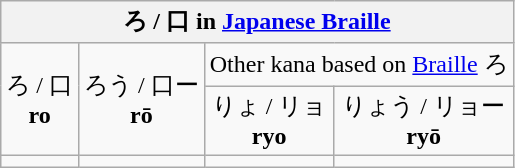<table class="wikitable nowrap" style="text-align:center">
<tr>
<th colspan=4>ろ / 口 in <a href='#'>Japanese Braille</a></th>
</tr>
<tr>
<td rowspan=2>ろ / 口 <br><strong>ro</strong></td>
<td rowspan=2>ろう / 口ー <br><strong>rō</strong></td>
<td colspan=2>Other kana based on <a href='#'>Braille</a> ろ</td>
</tr>
<tr>
<td>りょ / リョ <br><strong>ryo</strong></td>
<td>りょう / リョー <br><strong>ryō</strong></td>
</tr>
<tr>
<td></td>
<td></td>
<td></td>
<td></td>
</tr>
</table>
